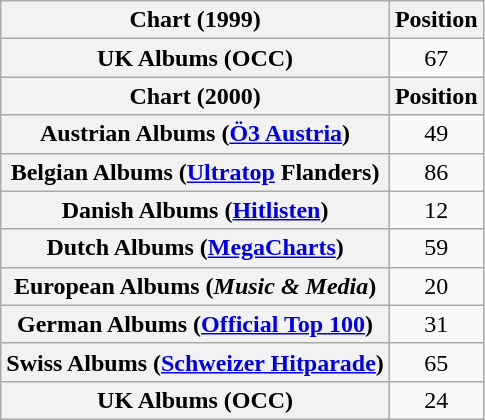<table class="wikitable sortable plainrowheaders">
<tr>
<th>Chart (1999)</th>
<th>Position</th>
</tr>
<tr>
<th scope="row">UK Albums (OCC)</th>
<td style="text-align:center;">67</td>
</tr>
<tr>
<th>Chart (2000)</th>
<th>Position</th>
</tr>
<tr>
<th scope="row">Austrian Albums (<a href='#'>Ö3 Austria</a>)</th>
<td style="text-align:center;">49</td>
</tr>
<tr>
<th scope="row">Belgian Albums (<a href='#'>Ultratop</a> Flanders)</th>
<td style="text-align:center;">86</td>
</tr>
<tr>
<th scope="row">Danish Albums (<a href='#'>Hitlisten</a>)</th>
<td style="text-align:center;">12</td>
</tr>
<tr>
<th scope="row">Dutch Albums (<a href='#'>MegaCharts</a>)</th>
<td style="text-align:center;">59</td>
</tr>
<tr>
<th scope="row">European Albums (<em>Music & Media</em>)</th>
<td style="text-align:center;">20</td>
</tr>
<tr>
<th scope="row">German Albums (<a href='#'>Official Top 100</a>)</th>
<td style="text-align:center;">31</td>
</tr>
<tr>
<th scope="row">Swiss Albums (<a href='#'>Schweizer Hitparade</a>)</th>
<td style="text-align:center;">65</td>
</tr>
<tr>
<th scope="row">UK Albums (OCC)</th>
<td style="text-align:center;">24</td>
</tr>
</table>
